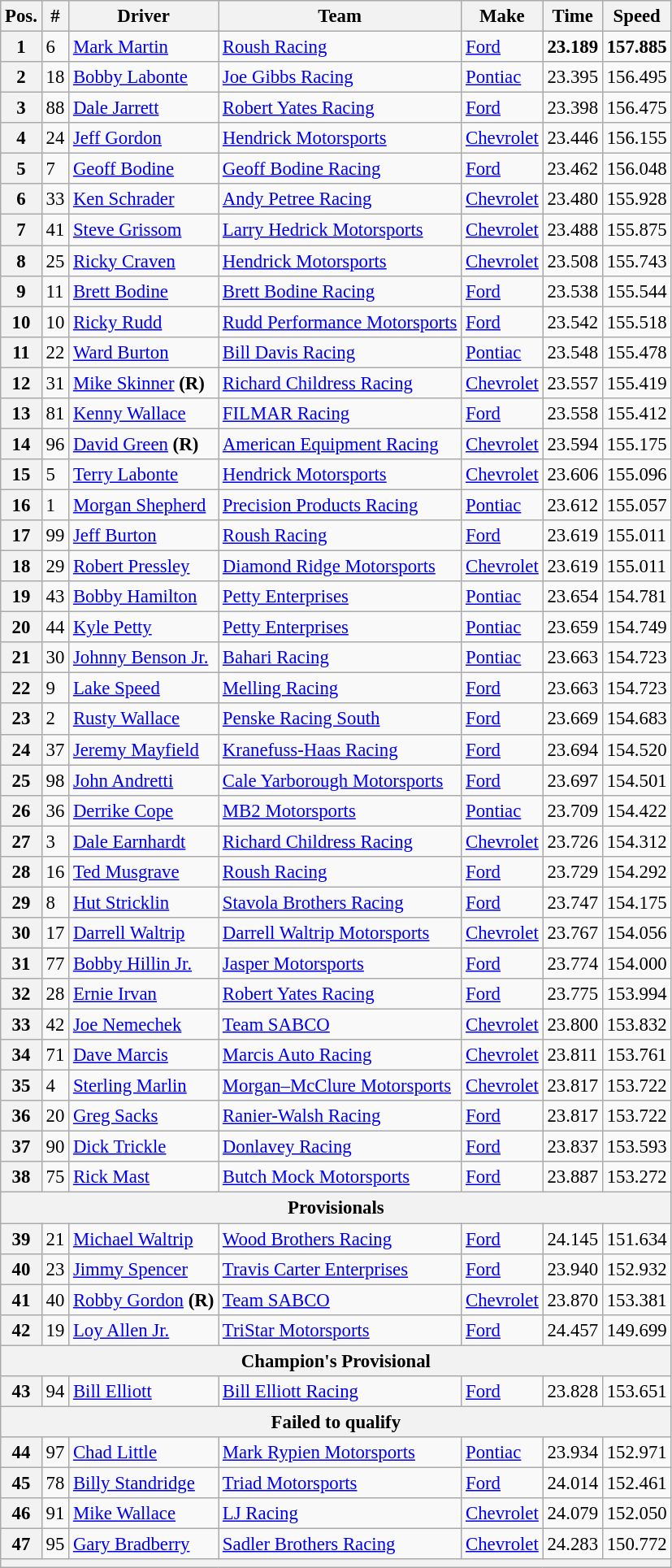<table class="wikitable" style="font-size:95%">
<tr>
<th>Pos.</th>
<th>#</th>
<th>Driver</th>
<th>Team</th>
<th>Make</th>
<th>Time</th>
<th>Speed</th>
</tr>
<tr>
<th>1</th>
<td>6</td>
<td><a href='#'>Mark Martin</a></td>
<td><a href='#'>Roush Racing</a></td>
<td><a href='#'>Ford</a></td>
<td><strong>23.189</strong></td>
<td><strong>157.885</strong></td>
</tr>
<tr>
<th>2</th>
<td>18</td>
<td><a href='#'>Bobby Labonte</a></td>
<td><a href='#'>Joe Gibbs Racing</a></td>
<td><a href='#'>Pontiac</a></td>
<td>23.395</td>
<td>156.495</td>
</tr>
<tr>
<th>3</th>
<td>88</td>
<td><a href='#'>Dale Jarrett</a></td>
<td><a href='#'>Robert Yates Racing</a></td>
<td><a href='#'>Ford</a></td>
<td>23.398</td>
<td>156.475</td>
</tr>
<tr>
<th>4</th>
<td>24</td>
<td><a href='#'>Jeff Gordon</a></td>
<td><a href='#'>Hendrick Motorsports</a></td>
<td><a href='#'>Chevrolet</a></td>
<td>23.446</td>
<td>156.155</td>
</tr>
<tr>
<th>5</th>
<td>7</td>
<td><a href='#'>Geoff Bodine</a></td>
<td><a href='#'>Geoff Bodine Racing</a></td>
<td><a href='#'>Ford</a></td>
<td>23.462</td>
<td>156.048</td>
</tr>
<tr>
<th>6</th>
<td>33</td>
<td><a href='#'>Ken Schrader</a></td>
<td><a href='#'>Andy Petree Racing</a></td>
<td><a href='#'>Chevrolet</a></td>
<td>23.480</td>
<td>155.928</td>
</tr>
<tr>
<th>7</th>
<td>41</td>
<td><a href='#'>Steve Grissom</a></td>
<td><a href='#'>Larry Hedrick Motorsports</a></td>
<td><a href='#'>Chevrolet</a></td>
<td>23.488</td>
<td>155.875</td>
</tr>
<tr>
<th>8</th>
<td>25</td>
<td><a href='#'>Ricky Craven</a></td>
<td><a href='#'>Hendrick Motorsports</a></td>
<td><a href='#'>Chevrolet</a></td>
<td>23.508</td>
<td>155.743</td>
</tr>
<tr>
<th>9</th>
<td>11</td>
<td><a href='#'>Brett Bodine</a></td>
<td><a href='#'>Brett Bodine Racing</a></td>
<td><a href='#'>Ford</a></td>
<td>23.538</td>
<td>155.544</td>
</tr>
<tr>
<th>10</th>
<td>10</td>
<td><a href='#'>Ricky Rudd</a></td>
<td><a href='#'>Rudd Performance Motorsports</a></td>
<td><a href='#'>Ford</a></td>
<td>23.542</td>
<td>155.518</td>
</tr>
<tr>
<th>11</th>
<td>22</td>
<td><a href='#'>Ward Burton</a></td>
<td><a href='#'>Bill Davis Racing</a></td>
<td><a href='#'>Pontiac</a></td>
<td>23.548</td>
<td>155.478</td>
</tr>
<tr>
<th>12</th>
<td>31</td>
<td><a href='#'>Mike Skinner</a> <strong>(R)</strong></td>
<td><a href='#'>Richard Childress Racing</a></td>
<td><a href='#'>Chevrolet</a></td>
<td>23.557</td>
<td>155.419</td>
</tr>
<tr>
<th>13</th>
<td>81</td>
<td><a href='#'>Kenny Wallace</a></td>
<td><a href='#'>FILMAR Racing</a></td>
<td><a href='#'>Ford</a></td>
<td>23.558</td>
<td>155.412</td>
</tr>
<tr>
<th>14</th>
<td>96</td>
<td><a href='#'>David Green</a> <strong>(R)</strong></td>
<td><a href='#'>American Equipment Racing</a></td>
<td><a href='#'>Chevrolet</a></td>
<td>23.594</td>
<td>155.175</td>
</tr>
<tr>
<th>15</th>
<td>5</td>
<td><a href='#'>Terry Labonte</a></td>
<td><a href='#'>Hendrick Motorsports</a></td>
<td><a href='#'>Chevrolet</a></td>
<td>23.606</td>
<td>155.096</td>
</tr>
<tr>
<th>16</th>
<td>1</td>
<td><a href='#'>Morgan Shepherd</a></td>
<td><a href='#'>Precision Products Racing</a></td>
<td><a href='#'>Pontiac</a></td>
<td>23.612</td>
<td>155.057</td>
</tr>
<tr>
<th>17</th>
<td>99</td>
<td><a href='#'>Jeff Burton</a></td>
<td><a href='#'>Roush Racing</a></td>
<td><a href='#'>Ford</a></td>
<td>23.619</td>
<td>155.011</td>
</tr>
<tr>
<th>18</th>
<td>29</td>
<td><a href='#'>Robert Pressley</a></td>
<td><a href='#'>Diamond Ridge Motorsports</a></td>
<td><a href='#'>Chevrolet</a></td>
<td>23.619</td>
<td>155.011</td>
</tr>
<tr>
<th>19</th>
<td>43</td>
<td><a href='#'>Bobby Hamilton</a></td>
<td><a href='#'>Petty Enterprises</a></td>
<td><a href='#'>Pontiac</a></td>
<td>23.654</td>
<td>154.781</td>
</tr>
<tr>
<th>20</th>
<td>44</td>
<td><a href='#'>Kyle Petty</a></td>
<td><a href='#'>Petty Enterprises</a></td>
<td><a href='#'>Pontiac</a></td>
<td>23.659</td>
<td>154.749</td>
</tr>
<tr>
<th>21</th>
<td>30</td>
<td><a href='#'>Johnny Benson Jr.</a></td>
<td><a href='#'>Bahari Racing</a></td>
<td><a href='#'>Pontiac</a></td>
<td>23.663</td>
<td>154.723</td>
</tr>
<tr>
<th>22</th>
<td>9</td>
<td><a href='#'>Lake Speed</a></td>
<td><a href='#'>Melling Racing</a></td>
<td><a href='#'>Ford</a></td>
<td>23.663</td>
<td>154.723</td>
</tr>
<tr>
<th>23</th>
<td>2</td>
<td><a href='#'>Rusty Wallace</a></td>
<td><a href='#'>Penske Racing South</a></td>
<td><a href='#'>Ford</a></td>
<td>23.669</td>
<td>154.683</td>
</tr>
<tr>
<th>24</th>
<td>37</td>
<td><a href='#'>Jeremy Mayfield</a></td>
<td><a href='#'>Kranefuss-Haas Racing</a></td>
<td><a href='#'>Ford</a></td>
<td>23.694</td>
<td>154.520</td>
</tr>
<tr>
<th>25</th>
<td>98</td>
<td><a href='#'>John Andretti</a></td>
<td><a href='#'>Cale Yarborough Motorsports</a></td>
<td><a href='#'>Ford</a></td>
<td>23.697</td>
<td>154.501</td>
</tr>
<tr>
<th>26</th>
<td>36</td>
<td><a href='#'>Derrike Cope</a></td>
<td><a href='#'>MB2 Motorsports</a></td>
<td><a href='#'>Pontiac</a></td>
<td>23.709</td>
<td>154.422</td>
</tr>
<tr>
<th>27</th>
<td>3</td>
<td><a href='#'>Dale Earnhardt</a></td>
<td><a href='#'>Richard Childress Racing</a></td>
<td><a href='#'>Chevrolet</a></td>
<td>23.726</td>
<td>154.312</td>
</tr>
<tr>
<th>28</th>
<td>16</td>
<td><a href='#'>Ted Musgrave</a></td>
<td><a href='#'>Roush Racing</a></td>
<td><a href='#'>Ford</a></td>
<td>23.729</td>
<td>154.292</td>
</tr>
<tr>
<th>29</th>
<td>8</td>
<td><a href='#'>Hut Stricklin</a></td>
<td><a href='#'>Stavola Brothers Racing</a></td>
<td><a href='#'>Ford</a></td>
<td>23.747</td>
<td>154.175</td>
</tr>
<tr>
<th>30</th>
<td>17</td>
<td><a href='#'>Darrell Waltrip</a></td>
<td><a href='#'>Darrell Waltrip Motorsports</a></td>
<td><a href='#'>Chevrolet</a></td>
<td>23.767</td>
<td>154.056</td>
</tr>
<tr>
<th>31</th>
<td>77</td>
<td><a href='#'>Bobby Hillin Jr.</a></td>
<td><a href='#'>Jasper Motorsports</a></td>
<td><a href='#'>Ford</a></td>
<td>23.774</td>
<td>154.000</td>
</tr>
<tr>
<th>32</th>
<td>28</td>
<td><a href='#'>Ernie Irvan</a></td>
<td><a href='#'>Robert Yates Racing</a></td>
<td><a href='#'>Ford</a></td>
<td>23.775</td>
<td>153.994</td>
</tr>
<tr>
<th>33</th>
<td>42</td>
<td><a href='#'>Joe Nemechek</a></td>
<td><a href='#'>Team SABCO</a></td>
<td><a href='#'>Chevrolet</a></td>
<td>23.800</td>
<td>153.832</td>
</tr>
<tr>
<th>34</th>
<td>71</td>
<td><a href='#'>Dave Marcis</a></td>
<td><a href='#'>Marcis Auto Racing</a></td>
<td><a href='#'>Chevrolet</a></td>
<td>23.811</td>
<td>153.761</td>
</tr>
<tr>
<th>35</th>
<td>4</td>
<td><a href='#'>Sterling Marlin</a></td>
<td><a href='#'>Morgan–McClure Motorsports</a></td>
<td><a href='#'>Chevrolet</a></td>
<td>23.817</td>
<td>153.722</td>
</tr>
<tr>
<th>36</th>
<td>20</td>
<td><a href='#'>Greg Sacks</a></td>
<td><a href='#'>Ranier-Walsh Racing</a></td>
<td><a href='#'>Ford</a></td>
<td>23.817</td>
<td>153.722</td>
</tr>
<tr>
<th>37</th>
<td>90</td>
<td><a href='#'>Dick Trickle</a></td>
<td><a href='#'>Donlavey Racing</a></td>
<td><a href='#'>Ford</a></td>
<td>23.837</td>
<td>153.593</td>
</tr>
<tr>
<th>38</th>
<td>75</td>
<td><a href='#'>Rick Mast</a></td>
<td><a href='#'>Butch Mock Motorsports</a></td>
<td><a href='#'>Ford</a></td>
<td>23.887</td>
<td>153.272</td>
</tr>
<tr>
<th colspan="7">Provisionals</th>
</tr>
<tr>
<th>39</th>
<td>21</td>
<td><a href='#'>Michael Waltrip</a></td>
<td><a href='#'>Wood Brothers Racing</a></td>
<td><a href='#'>Ford</a></td>
<td>24.145</td>
<td>151.634</td>
</tr>
<tr>
<th>40</th>
<td>23</td>
<td><a href='#'>Jimmy Spencer</a></td>
<td><a href='#'>Travis Carter Enterprises</a></td>
<td><a href='#'>Ford</a></td>
<td>23.940</td>
<td>152.932</td>
</tr>
<tr>
<th>41</th>
<td>40</td>
<td><a href='#'>Robby Gordon</a> <strong>(R)</strong></td>
<td><a href='#'>Team SABCO</a></td>
<td><a href='#'>Chevrolet</a></td>
<td>23.870</td>
<td>153.381</td>
</tr>
<tr>
<th>42</th>
<td>19</td>
<td><a href='#'>Loy Allen Jr.</a></td>
<td><a href='#'>TriStar Motorsports</a></td>
<td><a href='#'>Ford</a></td>
<td>24.457</td>
<td>149.699</td>
</tr>
<tr>
<th colspan="7">Champion's Provisional</th>
</tr>
<tr>
<th>43</th>
<td>94</td>
<td><a href='#'>Bill Elliott</a></td>
<td><a href='#'>Bill Elliott Racing</a></td>
<td><a href='#'>Ford</a></td>
<td>23.828</td>
<td>153.651</td>
</tr>
<tr>
<th colspan="7">Failed to qualify</th>
</tr>
<tr>
<th>44</th>
<td>97</td>
<td><a href='#'>Chad Little</a></td>
<td><a href='#'>Mark Rypien Motorsports</a></td>
<td><a href='#'>Pontiac</a></td>
<td>23.934</td>
<td>152.971</td>
</tr>
<tr>
<th>45</th>
<td>78</td>
<td><a href='#'>Billy Standridge</a></td>
<td><a href='#'>Triad Motorsports</a></td>
<td><a href='#'>Ford</a></td>
<td>24.014</td>
<td>152.461</td>
</tr>
<tr>
<th>46</th>
<td>91</td>
<td><a href='#'>Mike Wallace</a></td>
<td><a href='#'>LJ Racing</a></td>
<td><a href='#'>Chevrolet</a></td>
<td>24.079</td>
<td>152.050</td>
</tr>
<tr>
<th>47</th>
<td>95</td>
<td><a href='#'>Gary Bradberry</a></td>
<td><a href='#'>Sadler Brothers Racing</a></td>
<td><a href='#'>Chevrolet</a></td>
<td>24.283</td>
<td>150.772</td>
</tr>
<tr>
<th colspan="7"></th>
</tr>
</table>
